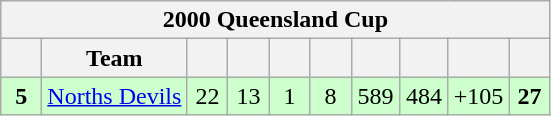<table class="wikitable" style="text-align:center;">
<tr>
<th colspan="11">2000 Queensland Cup</th>
</tr>
<tr>
<th width="20"></th>
<th>Team</th>
<th width="20"></th>
<th width="20"></th>
<th width="20"></th>
<th width="20"></th>
<th width="25"></th>
<th width="25"></th>
<th width="30"></th>
<th width="20"></th>
</tr>
<tr style="background: #ccffcc;">
<td><strong>5</strong></td>
<td style="text-align:left;"> <a href='#'>Norths Devils</a></td>
<td>22</td>
<td>13</td>
<td>1</td>
<td>8</td>
<td>589</td>
<td>484</td>
<td>+105</td>
<td><strong>27</strong></td>
</tr>
</table>
